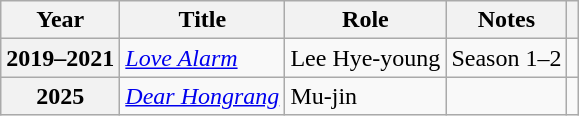<table class="wikitable plainrowheaders">
<tr>
<th scope="col">Year</th>
<th scope="col">Title</th>
<th scope="col">Role</th>
<th scope="col">Notes</th>
<th scope="col" class="unsortable"></th>
</tr>
<tr>
<th scope="row">2019–2021</th>
<td><em><a href='#'>Love Alarm</a></em></td>
<td>Lee Hye-young</td>
<td>Season 1–2</td>
<td style="text-align:center"></td>
</tr>
<tr>
<th scope="row">2025</th>
<td><em><a href='#'>Dear Hongrang</a></em></td>
<td>Mu-jin</td>
<td></td>
<td style="text-align:center"></td>
</tr>
</table>
